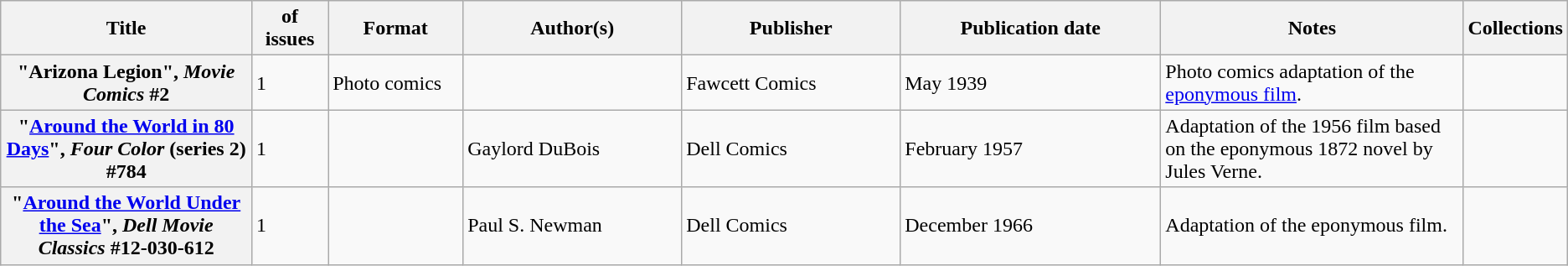<table class="wikitable">
<tr>
<th>Title</th>
<th style="width:40pt"> of issues</th>
<th style="width:75pt">Format</th>
<th style="width:125pt">Author(s)</th>
<th style="width:125pt">Publisher</th>
<th style="width:150pt">Publication date</th>
<th style="width:175pt">Notes</th>
<th>Collections</th>
</tr>
<tr>
<th>"Arizona Legion", <em>Movie Comics</em> #2</th>
<td>1</td>
<td>Photo comics</td>
<td></td>
<td>Fawcett Comics</td>
<td>May 1939</td>
<td>Photo comics adaptation of the <a href='#'>eponymous film</a>.</td>
<td></td>
</tr>
<tr>
<th>"<a href='#'>Around the World in 80 Days</a>", <em>Four Color</em> (series 2) #784</th>
<td>1</td>
<td></td>
<td>Gaylord DuBois</td>
<td>Dell Comics</td>
<td>February 1957</td>
<td>Adaptation of the 1956 film based on the eponymous 1872 novel by Jules Verne.</td>
<td></td>
</tr>
<tr>
<th>"<a href='#'>Around the World Under the Sea</a>", <em>Dell Movie Classics</em> #12-030-612</th>
<td>1</td>
<td></td>
<td>Paul S. Newman</td>
<td>Dell Comics</td>
<td>December 1966</td>
<td>Adaptation of the eponymous film.</td>
<td></td>
</tr>
</table>
